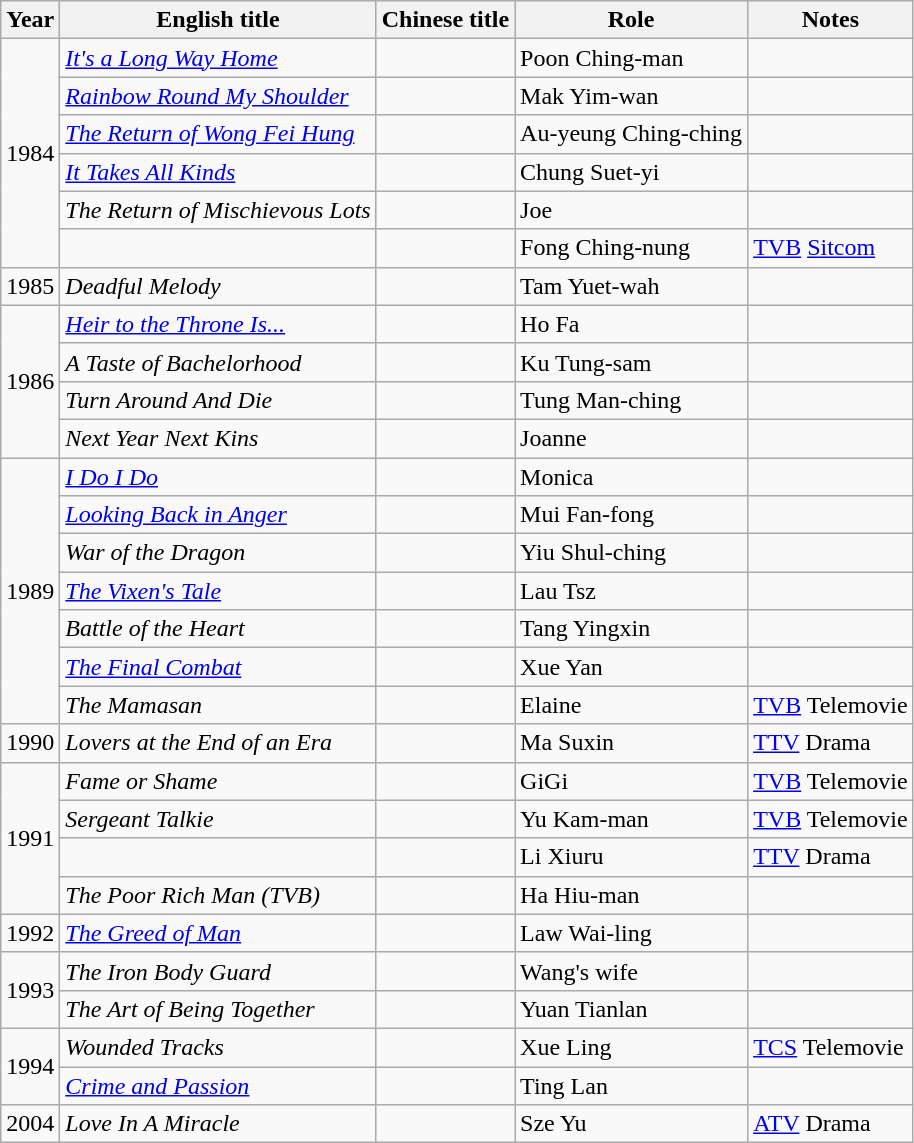<table class="wikitable">
<tr>
<th>Year</th>
<th>English title</th>
<th>Chinese title</th>
<th>Role</th>
<th>Notes</th>
</tr>
<tr>
<td rowspan=6>1984</td>
<td><em><a href='#'>It's a Long Way Home</a></em></td>
<td></td>
<td>Poon Ching-man</td>
<td></td>
</tr>
<tr>
<td><em><a href='#'>Rainbow Round My Shoulder</a></em></td>
<td></td>
<td>Mak Yim-wan</td>
<td></td>
</tr>
<tr>
<td><em><a href='#'>The Return of Wong Fei Hung</a></em></td>
<td></td>
<td>Au-yeung Ching-ching</td>
<td></td>
</tr>
<tr>
<td><em><a href='#'>It Takes All Kinds</a></em></td>
<td></td>
<td>Chung Suet-yi</td>
<td></td>
</tr>
<tr>
<td><em>The Return of Mischievous Lots</em></td>
<td></td>
<td>Joe</td>
<td></td>
</tr>
<tr>
<td></td>
<td></td>
<td>Fong Ching-nung</td>
<td><a href='#'>TVB</a> <a href='#'>Sitcom</a></td>
</tr>
<tr>
<td>1985</td>
<td><em>Deadful Melody</em></td>
<td></td>
<td>Tam Yuet-wah</td>
<td></td>
</tr>
<tr>
<td rowspan=4>1986</td>
<td><em><a href='#'>Heir to the Throne Is...</a></em></td>
<td></td>
<td>Ho Fa</td>
<td></td>
</tr>
<tr>
<td><em>A Taste of Bachelorhood</em></td>
<td></td>
<td>Ku Tung-sam</td>
<td></td>
</tr>
<tr>
<td><em>Turn Around And Die</em></td>
<td></td>
<td>Tung Man-ching</td>
<td></td>
</tr>
<tr>
<td><em>Next Year Next Kins</em></td>
<td></td>
<td>Joanne</td>
<td></td>
</tr>
<tr>
<td rowspan=7>1989</td>
<td><em><a href='#'>I Do I Do</a></em></td>
<td></td>
<td>Monica</td>
<td></td>
</tr>
<tr>
<td><em><a href='#'>Looking Back in Anger</a></em></td>
<td></td>
<td>Mui Fan-fong</td>
<td></td>
</tr>
<tr>
<td><em>War of the Dragon</em></td>
<td></td>
<td>Yiu Shul-ching</td>
<td></td>
</tr>
<tr>
<td><em><a href='#'>The Vixen's Tale</a></em></td>
<td></td>
<td>Lau Tsz</td>
<td></td>
</tr>
<tr>
<td><em>Battle of the Heart</em></td>
<td></td>
<td>Tang Yingxin</td>
<td></td>
</tr>
<tr>
<td><em><a href='#'>The Final Combat</a></em></td>
<td></td>
<td>Xue Yan</td>
<td></td>
</tr>
<tr>
<td><em>The Mamasan</em></td>
<td></td>
<td>Elaine</td>
<td><a href='#'>TVB</a> Telemovie</td>
</tr>
<tr>
<td>1990</td>
<td><em>Lovers at the End of an Era</em></td>
<td></td>
<td>Ma Suxin</td>
<td><a href='#'>TTV</a> Drama</td>
</tr>
<tr>
<td rowspan=4>1991</td>
<td><em>Fame or Shame</em></td>
<td></td>
<td>GiGi</td>
<td><a href='#'>TVB</a> Telemovie</td>
</tr>
<tr>
<td><em>Sergeant Talkie</em></td>
<td></td>
<td>Yu Kam-man</td>
<td><a href='#'>TVB</a> Telemovie</td>
</tr>
<tr>
<td></td>
<td></td>
<td>Li Xiuru</td>
<td><a href='#'>TTV</a> Drama</td>
</tr>
<tr>
<td><em>The Poor Rich Man (TVB)</em></td>
<td></td>
<td>Ha Hiu-man</td>
<td></td>
</tr>
<tr>
<td>1992</td>
<td><em><a href='#'>The Greed of Man</a></em></td>
<td></td>
<td>Law Wai-ling</td>
<td></td>
</tr>
<tr>
<td rowspan=2>1993</td>
<td><em>The Iron Body Guard</em></td>
<td></td>
<td>Wang's wife</td>
<td></td>
</tr>
<tr>
<td><em>The Art of Being Together</em></td>
<td></td>
<td>Yuan Tianlan</td>
<td></td>
</tr>
<tr>
<td rowspan=2>1994</td>
<td><em>Wounded Tracks</em></td>
<td></td>
<td>Xue Ling</td>
<td><a href='#'>TCS</a> Telemovie</td>
</tr>
<tr>
<td><em><a href='#'>Crime and Passion</a></em></td>
<td></td>
<td>Ting Lan</td>
<td></td>
</tr>
<tr>
<td>2004</td>
<td><em>Love In A Miracle</em></td>
<td></td>
<td>Sze Yu</td>
<td><a href='#'>ATV</a> Drama</td>
</tr>
</table>
